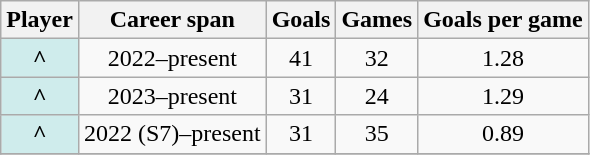<table class="wikitable plainrowheaders sortable" style="text-align:center">
<tr>
<th scope=col">Player</th>
<th scope=col">Career span</th>
<th scope=col">Goals</th>
<th scope=col">Games</th>
<th scope=col">Goals per game</th>
</tr>
<tr>
<th scope="row" style="background:#CFECEC">^</th>
<td>2022–present</td>
<td>41</td>
<td>32</td>
<td>1.28</td>
</tr>
<tr>
<th scope="row" style="background:#CFECEC">^</th>
<td>2023–present</td>
<td>31</td>
<td>24</td>
<td>1.29</td>
</tr>
<tr>
<th scope="row" style="background:#CFECEC">^</th>
<td>2022 (S7)–present</td>
<td>31</td>
<td>35</td>
<td>0.89</td>
</tr>
<tr>
</tr>
</table>
